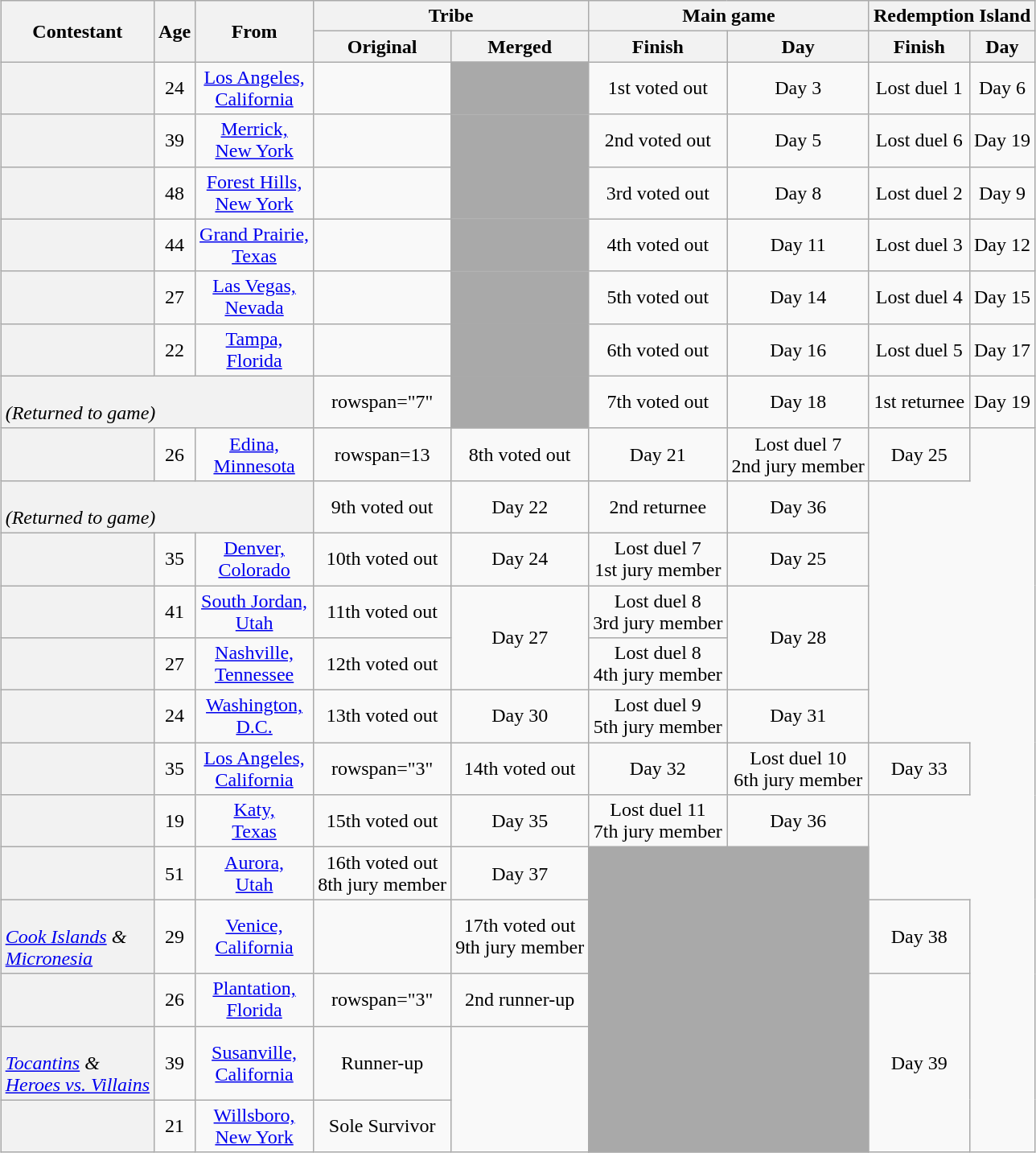<table class="wikitable sortable" style="margin:auto; text-align:center">
<tr>
<th rowspan="2" scope="col">Contestant</th>
<th rowspan="2" scope="col">Age</th>
<th rowspan="2" scope="col" class=unsortable>From</th>
<th colspan="2" scope="colgroup">Tribe</th>
<th colspan="2" scope="colgroup">Main game</th>
<th colspan="2" scope="col" class="unsortable">Redemption Island</th>
</tr>
<tr>
<th scope="col">Original</th>
<th scope="col" class=unsortable>Merged</th>
<th scope="col" class=unsortable>Finish</th>
<th scope="col" class=unsortable>Day</th>
<th scope="col" class=unsortable>Finish</th>
<th scope="col" class=unsortable>Day</th>
</tr>
<tr>
<th scope="row" style="text-align:left"></th>
<td>24</td>
<td><a href='#'>Los Angeles,<br>California</a></td>
<td></td>
<td bgcolor="darkgray"></td>
<td>1st voted out</td>
<td>Day 3</td>
<td>Lost duel 1</td>
<td>Day 6</td>
</tr>
<tr>
<th scope="row" style="text-align:left"></th>
<td>39</td>
<td><a href='#'>Merrick,<br>New York</a></td>
<td></td>
<td bgcolor="darkgray"></td>
<td>2nd voted out</td>
<td>Day 5</td>
<td>Lost duel 6</td>
<td>Day 19</td>
</tr>
<tr>
<th scope="row" style="text-align:left"></th>
<td>48</td>
<td><a href='#'>Forest Hills,<br>New York</a></td>
<td></td>
<td bgcolor="darkgray"></td>
<td>3rd voted out</td>
<td>Day 8</td>
<td>Lost duel 2</td>
<td>Day 9</td>
</tr>
<tr>
<th scope="row" style="text-align:left"></th>
<td>44</td>
<td><a href='#'>Grand Prairie,<br>Texas</a></td>
<td></td>
<td bgcolor="darkgray"></td>
<td>4th voted out</td>
<td>Day 11</td>
<td>Lost duel 3</td>
<td>Day 12</td>
</tr>
<tr>
<th scope="row" style="text-align:left"></th>
<td>27</td>
<td><a href='#'>Las Vegas,<br>Nevada</a></td>
<td></td>
<td bgcolor="darkgray"></td>
<td>5th voted out</td>
<td>Day 14</td>
<td>Lost duel 4</td>
<td>Day 15</td>
</tr>
<tr>
<th scope="row" style="text-align:left"></th>
<td>22</td>
<td><a href='#'>Tampa,<br>Florida</a></td>
<td></td>
<td bgcolor="darkgray"></td>
<td>6th voted out</td>
<td>Day 16</td>
<td>Lost duel 5</td>
<td>Day 17</td>
</tr>
<tr>
<th colspan="3" scope="row" style="text-align:left;font-weight:normal"><em></em><br><em>(Returned to game)</em></th>
<td>rowspan="7" </td>
<td bgcolor="darkgray"></td>
<td>7th voted out</td>
<td>Day 18</td>
<td>1st returnee</td>
<td>Day 19</td>
</tr>
<tr>
<th scope="row" style="text-align:left"></th>
<td>26</td>
<td><a href='#'>Edina,<br>Minnesota</a></td>
<td>rowspan=13 </td>
<td>8th voted out</td>
<td>Day 21</td>
<td>Lost duel 7<br>2nd jury member</td>
<td>Day 25</td>
</tr>
<tr>
<th colspan="3" scope="row" style="text-align:left;font-weight:normal"><em></em><br><em>(Returned to game)</em></th>
<td>9th voted out</td>
<td>Day 22</td>
<td>2nd returnee</td>
<td>Day 36</td>
</tr>
<tr>
<th scope="row" style="text-align:left"></th>
<td>35</td>
<td><a href='#'>Denver,<br>Colorado</a></td>
<td>10th voted out</td>
<td>Day 24</td>
<td>Lost duel 7<br>1st jury member</td>
<td>Day 25</td>
</tr>
<tr>
<th scope="row" style="text-align:left"></th>
<td>41</td>
<td><a href='#'>South Jordan,<br>Utah</a></td>
<td>11th voted out</td>
<td rowspan="2">Day 27</td>
<td>Lost duel 8<br>3rd jury member</td>
<td rowspan="2">Day 28</td>
</tr>
<tr>
<th scope="row" style="text-align:left"></th>
<td>27</td>
<td><a href='#'>Nashville,<br>Tennessee</a></td>
<td>12th voted out</td>
<td>Lost duel 8<br>4th jury member</td>
</tr>
<tr>
<th scope="row" style="text-align:left"></th>
<td>24</td>
<td><a href='#'>Washington,<br>D.C.</a></td>
<td>13th voted out</td>
<td>Day 30</td>
<td>Lost duel 9<br>5th jury member</td>
<td>Day 31</td>
</tr>
<tr>
<th scope="row" style="text-align:left"></th>
<td>35</td>
<td><a href='#'>Los Angeles,<br>California</a></td>
<td>rowspan="3" </td>
<td>14th voted out</td>
<td>Day 32</td>
<td>Lost duel 10<br>6th jury member</td>
<td>Day 33</td>
</tr>
<tr>
<th scope="row" style="text-align:left"></th>
<td>19</td>
<td><a href='#'>Katy,<br>Texas</a></td>
<td>15th voted out</td>
<td>Day 35</td>
<td>Lost duel 11<br>7th jury member</td>
<td>Day 36</td>
</tr>
<tr>
<th scope="row" style="text-align:left"></th>
<td>51</td>
<td><a href='#'>Aurora,<br>Utah</a></td>
<td>16th voted out<br>8th jury member</td>
<td>Day 37</td>
<td colspan="2" rowspan="5" bgcolor="darkgray"></td>
</tr>
<tr>
<th scope="row" style="text-align:left;font-weight:normal"><strong></strong><br><em><a href='#'>Cook Islands</a> &<br><a href='#'>Micronesia</a></em></th>
<td>29</td>
<td><a href='#'>Venice,<br>California</a></td>
<td></td>
<td>17th voted out<br>9th jury member</td>
<td>Day 38</td>
</tr>
<tr>
<th scope="row" style="text-align:left"></th>
<td>26</td>
<td><a href='#'>Plantation,<br>Florida</a></td>
<td>rowspan="3" </td>
<td>2nd runner-up</td>
<td rowspan="3">Day 39</td>
</tr>
<tr>
<th scope="row" style="text-align:left;font-weight:normal"><strong></strong><br><em><a href='#'>Tocantins</a> &<br><a href='#'>Heroes vs. Villains</a></em></th>
<td>39</td>
<td><a href='#'>Susanville,<br>California</a></td>
<td>Runner-up</td>
</tr>
<tr>
<th scope="row" style="text-align:left"></th>
<td>21</td>
<td><a href='#'>Willsboro,<br>New York</a></td>
<td>Sole Survivor</td>
</tr>
</table>
